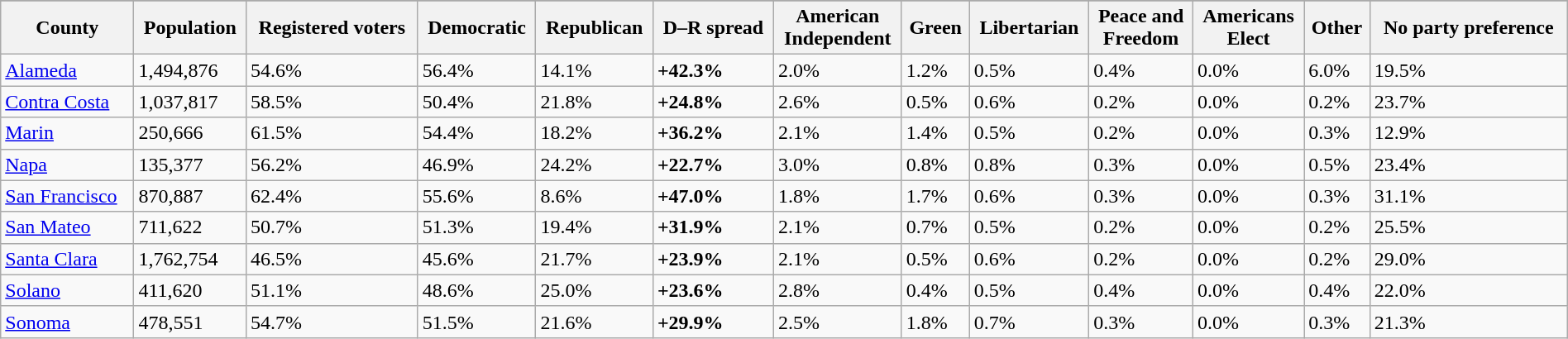<table class="wikitable collapsible collapsed sortable" style="width: 100%;">
<tr>
</tr>
<tr>
<th>County</th>
<th data-sort-type="number">Population</th>
<th data-sort-type="number">Registered voters</th>
<th data-sort-type="number">Democratic</th>
<th data-sort-type="number">Republican</th>
<th data-sort-type="number">D–R spread</th>
<th data-sort-type="number">American<br>Independent</th>
<th data-sort-type="number">Green</th>
<th data-sort-type="number">Libertarian</th>
<th data-sort-type="number">Peace and<br>Freedom</th>
<th data-sort-type="number">Americans<br>Elect</th>
<th data-sort-type="number">Other</th>
<th data-sort-type="number">No party preference</th>
</tr>
<tr>
<td><a href='#'>Alameda</a></td>
<td>1,494,876</td>
<td>54.6%</td>
<td>56.4%</td>
<td>14.1%</td>
<td><span><strong>+42.3%</strong></span></td>
<td>2.0%</td>
<td>1.2%</td>
<td>0.5%</td>
<td>0.4%</td>
<td>0.0%</td>
<td>6.0%</td>
<td>19.5%</td>
</tr>
<tr>
<td><a href='#'>Contra Costa</a></td>
<td>1,037,817</td>
<td>58.5%</td>
<td>50.4%</td>
<td>21.8%</td>
<td><span><strong>+24.8%</strong></span></td>
<td>2.6%</td>
<td>0.5%</td>
<td>0.6%</td>
<td>0.2%</td>
<td>0.0%</td>
<td>0.2%</td>
<td>23.7%</td>
</tr>
<tr>
<td><a href='#'>Marin</a></td>
<td>250,666</td>
<td>61.5%</td>
<td>54.4%</td>
<td>18.2%</td>
<td><span><strong>+36.2%</strong></span></td>
<td>2.1%</td>
<td>1.4%</td>
<td>0.5%</td>
<td>0.2%</td>
<td>0.0%</td>
<td>0.3%</td>
<td>12.9%</td>
</tr>
<tr>
<td><a href='#'>Napa</a></td>
<td>135,377</td>
<td>56.2%</td>
<td>46.9%</td>
<td>24.2%</td>
<td><span><strong>+22.7%</strong></span></td>
<td>3.0%</td>
<td>0.8%</td>
<td>0.8%</td>
<td>0.3%</td>
<td>0.0%</td>
<td>0.5%</td>
<td>23.4%</td>
</tr>
<tr>
<td><a href='#'>San Francisco</a></td>
<td>870,887</td>
<td>62.4%</td>
<td>55.6%</td>
<td>8.6%</td>
<td><span><strong>+47.0%</strong></span></td>
<td>1.8%</td>
<td>1.7%</td>
<td>0.6%</td>
<td>0.3%</td>
<td>0.0%</td>
<td>0.3%</td>
<td>31.1%</td>
</tr>
<tr>
<td><a href='#'>San Mateo</a></td>
<td>711,622</td>
<td>50.7%</td>
<td>51.3%</td>
<td>19.4%</td>
<td><span><strong>+31.9%</strong></span></td>
<td>2.1%</td>
<td>0.7%</td>
<td>0.5%</td>
<td>0.2%</td>
<td>0.0%</td>
<td>0.2%</td>
<td>25.5%</td>
</tr>
<tr>
<td><a href='#'>Santa Clara</a></td>
<td>1,762,754</td>
<td>46.5%</td>
<td>45.6%</td>
<td>21.7%</td>
<td><span><strong>+23.9%</strong></span></td>
<td>2.1%</td>
<td>0.5%</td>
<td>0.6%</td>
<td>0.2%</td>
<td>0.0%</td>
<td>0.2%</td>
<td>29.0%</td>
</tr>
<tr>
<td><a href='#'>Solano</a></td>
<td>411,620</td>
<td>51.1%</td>
<td>48.6%</td>
<td>25.0%</td>
<td><span><strong>+23.6%</strong></span></td>
<td>2.8%</td>
<td>0.4%</td>
<td>0.5%</td>
<td>0.4%</td>
<td>0.0%</td>
<td>0.4%</td>
<td>22.0%</td>
</tr>
<tr>
<td><a href='#'>Sonoma</a></td>
<td>478,551</td>
<td>54.7%</td>
<td>51.5%</td>
<td>21.6%</td>
<td><span><strong>+29.9%</strong></span></td>
<td>2.5%</td>
<td>1.8%</td>
<td>0.7%</td>
<td>0.3%</td>
<td>0.0%</td>
<td>0.3%</td>
<td>21.3%</td>
</tr>
</table>
